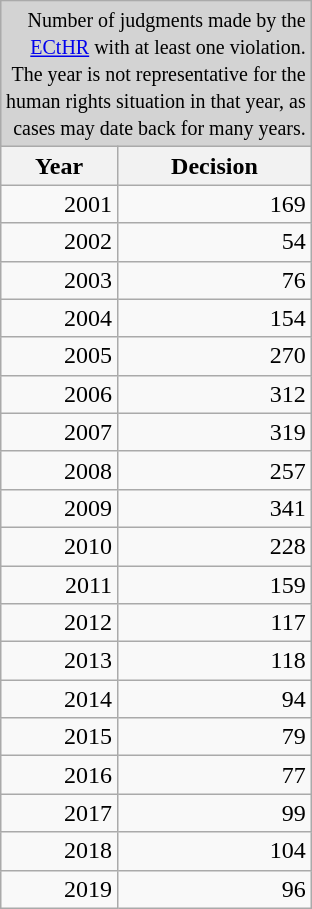<table class="wikitable" style="float:right; margin-left:10px; border:10px; text-align:right;">
<tr style="background:#d3d3d3;">
<td colspan=2><small>Number of judgments made by the <br><a href='#'>ECtHR</a> with at least one violation.<br>The year is not representative for the <br>human rights situation in that year, as <br>cases may date back for many years.</small></td>
</tr>
<tr>
<th>Year</th>
<th>Decision</th>
</tr>
<tr>
<td>2001</td>
<td>169</td>
</tr>
<tr>
<td>2002</td>
<td>54</td>
</tr>
<tr>
<td>2003</td>
<td>76</td>
</tr>
<tr>
<td>2004</td>
<td>154</td>
</tr>
<tr>
<td>2005</td>
<td>270</td>
</tr>
<tr>
<td>2006</td>
<td>312</td>
</tr>
<tr>
<td>2007</td>
<td>319</td>
</tr>
<tr>
<td>2008</td>
<td>257</td>
</tr>
<tr>
<td>2009</td>
<td>341</td>
</tr>
<tr>
<td>2010</td>
<td>228</td>
</tr>
<tr>
<td>2011</td>
<td>159</td>
</tr>
<tr>
<td>2012</td>
<td>117</td>
</tr>
<tr>
<td>2013</td>
<td>118</td>
</tr>
<tr>
<td>2014</td>
<td>94</td>
</tr>
<tr>
<td>2015</td>
<td>79</td>
</tr>
<tr>
<td>2016</td>
<td>77</td>
</tr>
<tr>
<td>2017</td>
<td>99</td>
</tr>
<tr>
<td>2018</td>
<td>104</td>
</tr>
<tr>
<td>2019</td>
<td>96</td>
</tr>
</table>
